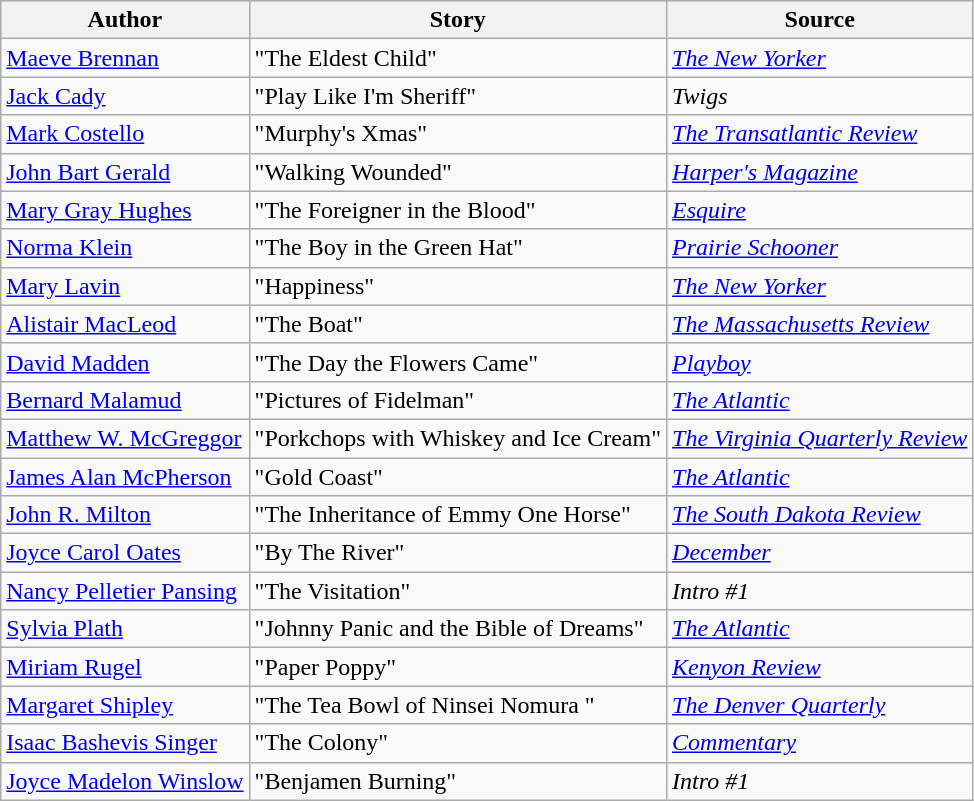<table class="wikitable">
<tr>
<th>Author</th>
<th>Story</th>
<th>Source</th>
</tr>
<tr>
<td><a href='#'>Maeve Brennan</a></td>
<td>"The Eldest Child"</td>
<td><em><a href='#'>The New Yorker</a></em></td>
</tr>
<tr>
<td><a href='#'>Jack Cady</a></td>
<td>"Play Like I'm Sheriff"</td>
<td><em>Twigs</em></td>
</tr>
<tr>
<td><a href='#'>Mark Costello</a></td>
<td>"Murphy's Xmas"</td>
<td><em><a href='#'>The Transatlantic Review</a></em></td>
</tr>
<tr>
<td><a href='#'>John Bart Gerald</a></td>
<td>"Walking Wounded"</td>
<td><em><a href='#'>Harper's Magazine</a></em></td>
</tr>
<tr>
<td><a href='#'>Mary Gray Hughes</a></td>
<td>"The Foreigner in the Blood"</td>
<td><a href='#'><em>Esquire</em></a></td>
</tr>
<tr>
<td><a href='#'>Norma Klein</a></td>
<td>"The Boy in the Green Hat"</td>
<td><em><a href='#'>Prairie Schooner</a></em></td>
</tr>
<tr>
<td><a href='#'>Mary Lavin</a></td>
<td>"Happiness"</td>
<td><em><a href='#'>The New Yorker</a></em></td>
</tr>
<tr>
<td><a href='#'>Alistair MacLeod</a></td>
<td>"The Boat"</td>
<td><em><a href='#'>The Massachusetts Review</a></em></td>
</tr>
<tr>
<td><a href='#'>David Madden</a></td>
<td>"The Day the Flowers Came"</td>
<td><em><a href='#'>Playboy</a></em></td>
</tr>
<tr>
<td><a href='#'>Bernard Malamud</a></td>
<td>"Pictures of Fidelman"</td>
<td><em><a href='#'>The Atlantic</a></em></td>
</tr>
<tr>
<td><a href='#'>Matthew W. McGreggor</a></td>
<td>"Porkchops with Whiskey and Ice Cream"</td>
<td><em><a href='#'>The Virginia Quarterly Review</a></em></td>
</tr>
<tr>
<td><a href='#'>James Alan McPherson</a></td>
<td>"Gold Coast"</td>
<td><em><a href='#'>The Atlantic</a></em></td>
</tr>
<tr>
<td><a href='#'>John R. Milton</a></td>
<td>"The Inheritance of Emmy One Horse"</td>
<td><em><a href='#'>The South Dakota Review</a></em></td>
</tr>
<tr>
<td><a href='#'>Joyce Carol Oates</a></td>
<td>"By The River"</td>
<td><em><a href='#'>December</a></em></td>
</tr>
<tr>
<td><a href='#'>Nancy Pelletier Pansing</a></td>
<td>"The Visitation"</td>
<td><em>Intro #1</em></td>
</tr>
<tr>
<td><a href='#'>Sylvia Plath</a></td>
<td>"Johnny Panic and the Bible of Dreams"</td>
<td><em><a href='#'>The Atlantic</a></em></td>
</tr>
<tr>
<td><a href='#'>Miriam Rugel</a></td>
<td>"Paper Poppy"</td>
<td><em><a href='#'>Kenyon Review</a></em></td>
</tr>
<tr>
<td><a href='#'>Margaret Shipley</a></td>
<td>"The Tea Bowl of Ninsei Nomura "</td>
<td><em><a href='#'>The Denver Quarterly</a></em></td>
</tr>
<tr>
<td><a href='#'>Isaac Bashevis Singer</a></td>
<td>"The Colony"</td>
<td><em><a href='#'>Commentary</a></em></td>
</tr>
<tr>
<td><a href='#'>Joyce Madelon Winslow</a></td>
<td>"Benjamen Burning"</td>
<td><em>Intro #1</em></td>
</tr>
</table>
